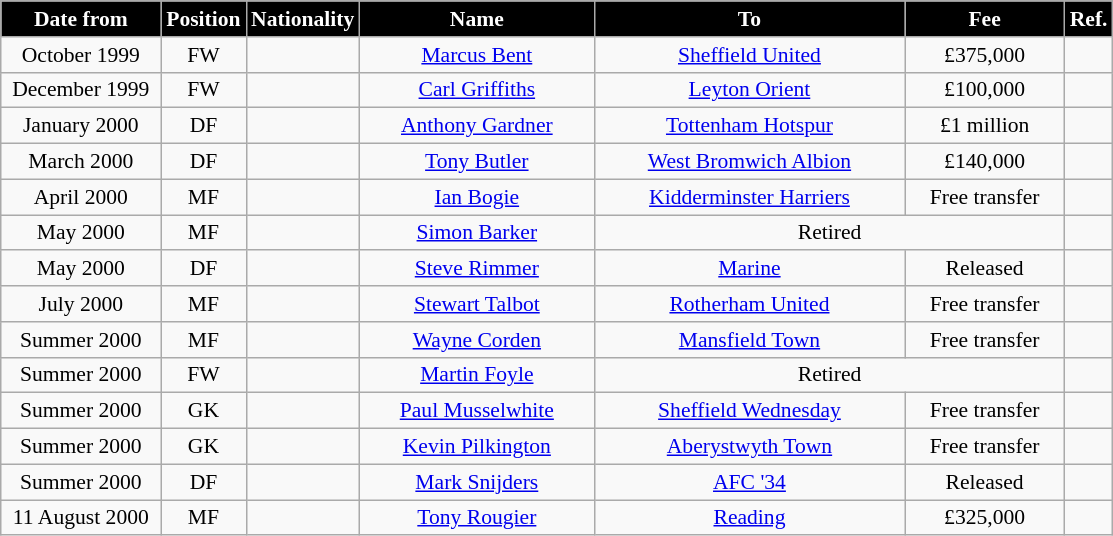<table class="wikitable" style="text-align:center; font-size:90%; ">
<tr>
<th style="background:#000000; color:white; width:100px;">Date from</th>
<th style="background:#000000; color:white; width:50px;">Position</th>
<th style="background:#000000; color:white; width:50px;">Nationality</th>
<th style="background:#000000; color:white; width:150px;">Name</th>
<th style="background:#000000; color:white; width:200px;">To</th>
<th style="background:#000000; color:white; width:100px;">Fee</th>
<th style="background:#000000; color:white; width:25px;">Ref.</th>
</tr>
<tr>
<td>October 1999</td>
<td>FW</td>
<td></td>
<td><a href='#'>Marcus Bent</a></td>
<td><a href='#'>Sheffield United</a></td>
<td>£375,000</td>
<td></td>
</tr>
<tr>
<td>December 1999</td>
<td>FW</td>
<td></td>
<td><a href='#'>Carl Griffiths</a></td>
<td><a href='#'>Leyton Orient</a></td>
<td>£100,000</td>
<td></td>
</tr>
<tr>
<td>January 2000</td>
<td>DF</td>
<td></td>
<td><a href='#'>Anthony Gardner</a></td>
<td><a href='#'>Tottenham Hotspur</a></td>
<td>£1 million</td>
<td></td>
</tr>
<tr>
<td>March 2000</td>
<td>DF</td>
<td></td>
<td><a href='#'>Tony Butler</a></td>
<td><a href='#'>West Bromwich Albion</a></td>
<td>£140,000</td>
<td></td>
</tr>
<tr>
<td>April 2000</td>
<td>MF</td>
<td></td>
<td><a href='#'>Ian Bogie</a></td>
<td><a href='#'>Kidderminster Harriers</a></td>
<td>Free transfer</td>
<td></td>
</tr>
<tr>
<td>May 2000</td>
<td>MF</td>
<td></td>
<td><a href='#'>Simon Barker</a></td>
<td colspan="2">Retired</td>
<td></td>
</tr>
<tr>
<td>May 2000</td>
<td>DF</td>
<td></td>
<td><a href='#'>Steve Rimmer</a></td>
<td><a href='#'>Marine</a></td>
<td>Released</td>
<td></td>
</tr>
<tr>
<td>July 2000</td>
<td>MF</td>
<td></td>
<td><a href='#'>Stewart Talbot</a></td>
<td><a href='#'>Rotherham United</a></td>
<td>Free transfer</td>
<td></td>
</tr>
<tr>
<td>Summer 2000</td>
<td>MF</td>
<td></td>
<td><a href='#'>Wayne Corden</a></td>
<td><a href='#'>Mansfield Town</a></td>
<td>Free transfer</td>
<td></td>
</tr>
<tr>
<td>Summer 2000</td>
<td>FW</td>
<td></td>
<td><a href='#'>Martin Foyle</a></td>
<td colspan="2">Retired</td>
<td></td>
</tr>
<tr>
<td>Summer 2000</td>
<td>GK</td>
<td></td>
<td><a href='#'>Paul Musselwhite</a></td>
<td><a href='#'>Sheffield Wednesday</a></td>
<td>Free transfer</td>
<td></td>
</tr>
<tr>
<td>Summer 2000</td>
<td>GK</td>
<td></td>
<td><a href='#'>Kevin Pilkington</a></td>
<td> <a href='#'>Aberystwyth Town</a></td>
<td>Free transfer</td>
<td></td>
</tr>
<tr>
<td>Summer 2000</td>
<td>DF</td>
<td></td>
<td><a href='#'>Mark Snijders</a></td>
<td> <a href='#'>AFC '34</a></td>
<td>Released</td>
<td></td>
</tr>
<tr>
<td>11 August 2000</td>
<td>MF</td>
<td></td>
<td><a href='#'>Tony Rougier</a></td>
<td><a href='#'>Reading</a></td>
<td>£325,000</td>
<td></td>
</tr>
</table>
